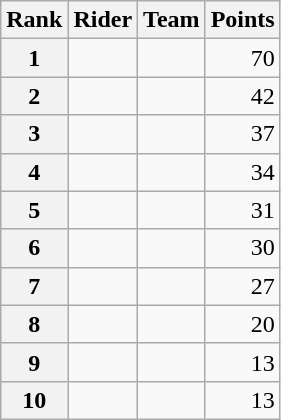<table class="wikitable" margin-bottom:0;">
<tr>
<th scope="col">Rank</th>
<th scope="col">Rider</th>
<th scope="col">Team</th>
<th scope="col">Points</th>
</tr>
<tr>
<th scope="row">1</th>
<td> </td>
<td></td>
<td align="right">70</td>
</tr>
<tr>
<th scope="row">2</th>
<td></td>
<td></td>
<td align="right">42</td>
</tr>
<tr>
<th scope="row">3</th>
<td>  </td>
<td></td>
<td align="right">37</td>
</tr>
<tr>
<th scope="row">4</th>
<td></td>
<td></td>
<td align="right">34</td>
</tr>
<tr>
<th scope="row">5</th>
<td></td>
<td></td>
<td align="right">31</td>
</tr>
<tr>
<th scope="row">6</th>
<td></td>
<td></td>
<td align="right">30</td>
</tr>
<tr>
<th scope="row">7</th>
<td></td>
<td></td>
<td align="right">27</td>
</tr>
<tr>
<th scope="row">8</th>
<td></td>
<td></td>
<td align="right">20</td>
</tr>
<tr>
<th scope="row">9</th>
<td></td>
<td></td>
<td align="right">13</td>
</tr>
<tr>
<th scope="row">10</th>
<td></td>
<td></td>
<td align="right">13</td>
</tr>
</table>
